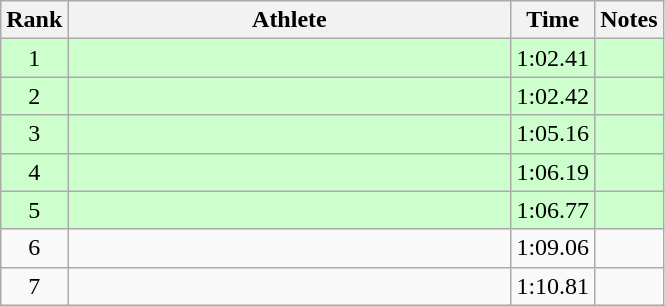<table class="wikitable" style="text-align:center">
<tr>
<th>Rank</th>
<th Style="width:18em">Athlete</th>
<th>Time</th>
<th>Notes</th>
</tr>
<tr style="background:#cfc">
<td>1</td>
<td style="text-align:left"></td>
<td>1:02.41</td>
<td></td>
</tr>
<tr style="background:#cfc">
<td>2</td>
<td style="text-align:left"></td>
<td>1:02.42</td>
<td></td>
</tr>
<tr style="background:#cfc">
<td>3</td>
<td style="text-align:left"></td>
<td>1:05.16</td>
<td></td>
</tr>
<tr style="background:#cfc">
<td>4</td>
<td style="text-align:left"></td>
<td>1:06.19</td>
<td></td>
</tr>
<tr style="background:#cfc">
<td>5</td>
<td style="text-align:left"></td>
<td>1:06.77</td>
<td></td>
</tr>
<tr>
<td>6</td>
<td style="text-align:left"></td>
<td>1:09.06</td>
<td></td>
</tr>
<tr>
<td>7</td>
<td style="text-align:left"></td>
<td>1:10.81</td>
<td></td>
</tr>
</table>
